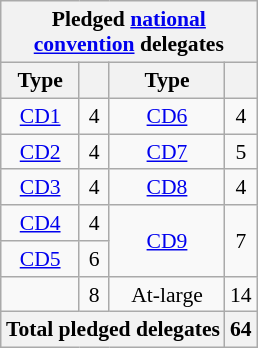<table class="wikitable sortable" style="font-size:90%;text-align:center;float:right;padding:5px;">
<tr>
<th colspan="4">Pledged <a href='#'>national<br>convention</a> delegates</th>
</tr>
<tr>
<th>Type</th>
<th></th>
<th>Type</th>
<th></th>
</tr>
<tr>
<td><a href='#'>CD1</a></td>
<td>4</td>
<td><a href='#'>CD6</a></td>
<td>4</td>
</tr>
<tr>
<td><a href='#'>CD2</a></td>
<td>4</td>
<td><a href='#'>CD7</a></td>
<td>5</td>
</tr>
<tr>
<td><a href='#'>CD3</a></td>
<td>4</td>
<td><a href='#'>CD8</a></td>
<td>4</td>
</tr>
<tr>
<td><a href='#'>CD4</a></td>
<td>4</td>
<td rowspan="2"><a href='#'>CD9</a></td>
<td rowspan="2">7</td>
</tr>
<tr>
<td><a href='#'>CD5</a></td>
<td>6</td>
</tr>
<tr>
<td></td>
<td>8</td>
<td>At-large</td>
<td>14</td>
</tr>
<tr>
<th colspan="3">Total pledged delegates</th>
<th>64</th>
</tr>
</table>
